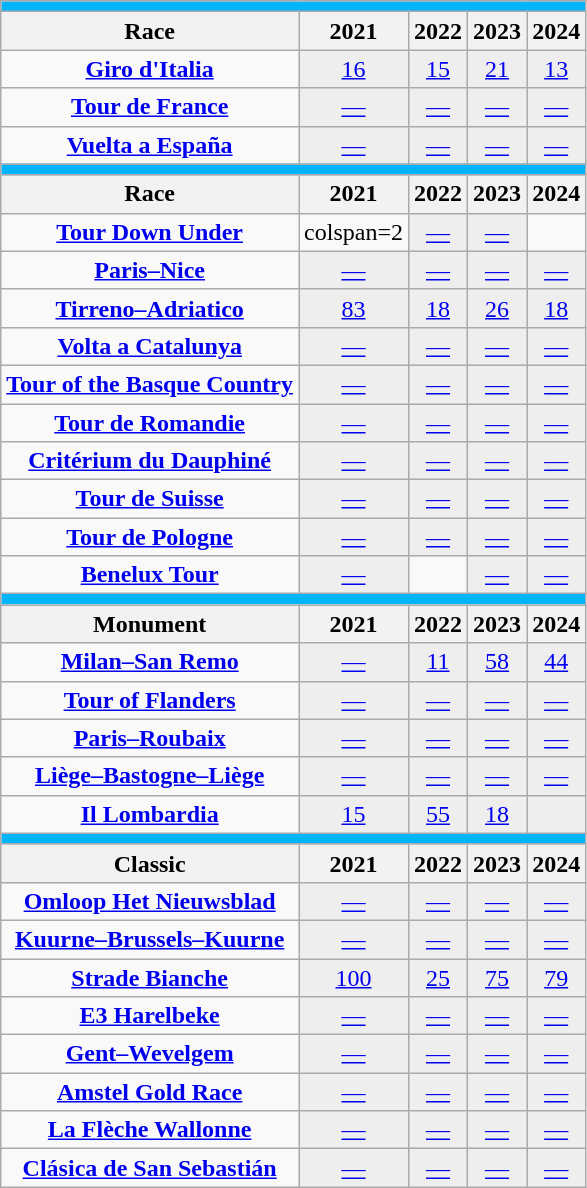<table class="wikitable">
<tr style="background:#eee;">
<td style="background:#01b4fb;" colspan=25><strong></strong></td>
</tr>
<tr>
<th>Race</th>
<th>2021</th>
<th>2022</th>
<th>2023</th>
<th>2024</th>
</tr>
<tr align="center">
<td><strong><a href='#'>Giro d'Italia</a></strong></td>
<td style="background:#eee;"><a href='#'>16</a></td>
<td style="background:#eee;"><a href='#'>15</a></td>
<td style="background:#eee;"><a href='#'>21</a></td>
<td style="background:#eee;"><a href='#'>13</a></td>
</tr>
<tr align="center">
<td><strong><a href='#'>Tour de France</a></strong></td>
<td style="background:#eee;"><a href='#'>—</a></td>
<td style="background:#eee;"><a href='#'>—</a></td>
<td style="background:#eee;"><a href='#'>—</a></td>
<td style="background:#eee;"><a href='#'>—</a></td>
</tr>
<tr align="center">
<td><strong><a href='#'>Vuelta a España</a></strong></td>
<td style="background:#eee;"><a href='#'>—</a></td>
<td style="background:#eee;"><a href='#'>—</a></td>
<td style="background:#eee;"><a href='#'>—</a></td>
<td style="background:#eee;"><a href='#'>—</a></td>
</tr>
<tr>
<td style="background:#01b4fb;" colspan=25><strong></strong></td>
</tr>
<tr>
<th>Race</th>
<th>2021</th>
<th>2022</th>
<th>2023</th>
<th>2024</th>
</tr>
<tr align="center">
<td><strong><a href='#'>Tour Down Under</a></strong></td>
<td>colspan=2 </td>
<td style="background:#eee;"><a href='#'>—</a></td>
<td style="background:#eee;"><a href='#'>—</a></td>
</tr>
<tr align="center">
<td><strong><a href='#'>Paris–Nice</a></strong></td>
<td style="background:#eee;"><a href='#'>—</a></td>
<td style="background:#eee;"><a href='#'>—</a></td>
<td style="background:#eee;"><a href='#'>—</a></td>
<td style="background:#eee;"><a href='#'>—</a></td>
</tr>
<tr align="center">
<td><strong><a href='#'>Tirreno–Adriatico</a></strong></td>
<td style="background:#eee;"><a href='#'>83</a></td>
<td style="background:#eee;"><a href='#'>18</a></td>
<td style="background:#eee;"><a href='#'>26</a></td>
<td style="background:#eee;"><a href='#'>18</a></td>
</tr>
<tr align="center">
<td><strong><a href='#'>Volta a Catalunya</a></strong></td>
<td style="background:#eee;"><a href='#'>—</a></td>
<td style="background:#eee;"><a href='#'>—</a></td>
<td style="background:#eee;"><a href='#'>—</a></td>
<td style="background:#eee;"><a href='#'>—</a></td>
</tr>
<tr align="center">
<td><strong><a href='#'>Tour of the Basque Country</a></strong></td>
<td style="background:#eee;"><a href='#'>—</a></td>
<td style="background:#eee;"><a href='#'>—</a></td>
<td style="background:#eee;"><a href='#'>—</a></td>
<td style="background:#eee;"><a href='#'>—</a></td>
</tr>
<tr align="center">
<td><strong><a href='#'>Tour de Romandie</a></strong></td>
<td style="background:#eee;"><a href='#'>—</a></td>
<td style="background:#eee;"><a href='#'>—</a></td>
<td style="background:#eee;"><a href='#'>—</a></td>
<td style="background:#eee;"><a href='#'>—</a></td>
</tr>
<tr align="center">
<td><strong><a href='#'>Critérium du Dauphiné</a></strong></td>
<td style="background:#eee;"><a href='#'>—</a></td>
<td style="background:#eee;"><a href='#'>—</a></td>
<td style="background:#eee;"><a href='#'>—</a></td>
<td style="background:#eee;"><a href='#'>—</a></td>
</tr>
<tr align="center">
<td><strong><a href='#'>Tour de Suisse</a></strong></td>
<td style="background:#eee;"><a href='#'>—</a></td>
<td style="background:#eee;"><a href='#'>—</a></td>
<td style="background:#eee;"><a href='#'>—</a></td>
<td style="background:#eee;"><a href='#'>—</a></td>
</tr>
<tr align="center">
<td><strong><a href='#'>Tour de Pologne</a></strong></td>
<td style="background:#eee;"><a href='#'>—</a></td>
<td style="background:#eee;"><a href='#'>—</a></td>
<td style="background:#eee;"><a href='#'>—</a></td>
<td style="background:#eee;"><a href='#'>—</a></td>
</tr>
<tr align="center">
<td><strong><a href='#'>Benelux Tour</a></strong></td>
<td style="background:#eee;"><a href='#'>—</a></td>
<td></td>
<td style="background:#eee;"><a href='#'>—</a></td>
<td style="background:#eee;"><a href='#'>—</a></td>
</tr>
<tr>
<td style="background:#01b4fb;" colspan=25><strong></strong></td>
</tr>
<tr>
<th>Monument</th>
<th>2021</th>
<th>2022</th>
<th>2023</th>
<th>2024</th>
</tr>
<tr align="center">
<td><strong><a href='#'>Milan–San Remo</a></strong></td>
<td style="background:#eee;"><a href='#'>—</a></td>
<td style="background:#eee;"><a href='#'>11</a></td>
<td style="background:#eee;"><a href='#'>58</a></td>
<td style="background:#eee;"><a href='#'>44</a></td>
</tr>
<tr align="center">
<td><strong><a href='#'>Tour of Flanders</a></strong></td>
<td style="background:#eee;"><a href='#'>—</a></td>
<td style="background:#eee;"><a href='#'>—</a></td>
<td style="background:#eee;"><a href='#'>—</a></td>
<td style="background:#eee;"><a href='#'>—</a></td>
</tr>
<tr align="center">
<td><strong><a href='#'>Paris–Roubaix</a></strong></td>
<td style="background:#eee;"><a href='#'>—</a></td>
<td style="background:#eee;"><a href='#'>—</a></td>
<td style="background:#eee;"><a href='#'>—</a></td>
<td style="background:#eee;"><a href='#'>—</a></td>
</tr>
<tr align="center">
<td><strong><a href='#'>Liège–Bastogne–Liège</a></strong></td>
<td style="background:#eee;"><a href='#'>—</a></td>
<td style="background:#eee;"><a href='#'>—</a></td>
<td style="background:#eee;"><a href='#'>—</a></td>
<td style="background:#eee;"><a href='#'>—</a></td>
</tr>
<tr align="center">
<td><strong><a href='#'>Il Lombardia</a></strong></td>
<td style="background:#eee;"><a href='#'>15</a></td>
<td style="background:#eee;"><a href='#'>55</a></td>
<td style="background:#eee;"><a href='#'>18</a></td>
<td style="background:#eee;"><a href='#'></a></td>
</tr>
<tr>
<td style="background:#01b4fb;" colspan=25><strong></strong></td>
</tr>
<tr>
<th>Classic</th>
<th>2021</th>
<th>2022</th>
<th>2023</th>
<th>2024</th>
</tr>
<tr align="center">
<td><strong><a href='#'>Omloop Het Nieuwsblad</a></strong></td>
<td style="background:#eee;"><a href='#'>—</a></td>
<td style="background:#eee;"><a href='#'>—</a></td>
<td style="background:#eee;"><a href='#'>—</a></td>
<td style="background:#eee;"><a href='#'>—</a></td>
</tr>
<tr align="center">
<td><strong><a href='#'>Kuurne–Brussels–Kuurne</a></strong></td>
<td style="background:#eee;"><a href='#'>—</a></td>
<td style="background:#eee;"><a href='#'>—</a></td>
<td style="background:#eee;"><a href='#'>—</a></td>
<td style="background:#eee;"><a href='#'>—</a></td>
</tr>
<tr align="center">
<td><strong><a href='#'>Strade Bianche</a></strong></td>
<td style="background:#eee;"><a href='#'>100</a></td>
<td style="background:#eee;"><a href='#'>25</a></td>
<td style="background:#eee;"><a href='#'>75</a></td>
<td style="background:#eee;"><a href='#'>79</a></td>
</tr>
<tr align="center">
<td><strong><a href='#'>E3 Harelbeke</a></strong></td>
<td style="background:#eee;"><a href='#'>—</a></td>
<td style="background:#eee;"><a href='#'>—</a></td>
<td style="background:#eee;"><a href='#'>—</a></td>
<td style="background:#eee;"><a href='#'>—</a></td>
</tr>
<tr align="center">
<td><strong><a href='#'>Gent–Wevelgem</a></strong></td>
<td style="background:#eee;"><a href='#'>—</a></td>
<td style="background:#eee;"><a href='#'>—</a></td>
<td style="background:#eee;"><a href='#'>—</a></td>
<td style="background:#eee;"><a href='#'>—</a></td>
</tr>
<tr align="center">
<td><strong><a href='#'>Amstel Gold Race</a></strong></td>
<td style="background:#eee;"><a href='#'>—</a></td>
<td style="background:#eee;"><a href='#'>—</a></td>
<td style="background:#eee;"><a href='#'>—</a></td>
<td style="background:#eee;"><a href='#'>—</a></td>
</tr>
<tr align="center">
<td><strong><a href='#'>La Flèche Wallonne</a></strong></td>
<td style="background:#eee;"><a href='#'>—</a></td>
<td style="background:#eee;"><a href='#'>—</a></td>
<td style="background:#eee;"><a href='#'>—</a></td>
<td style="background:#eee;"><a href='#'>—</a></td>
</tr>
<tr align="center">
<td><strong><a href='#'>Clásica de San Sebastián</a></strong></td>
<td style="background:#eee;"><a href='#'>—</a></td>
<td style="background:#eee;"><a href='#'>—</a></td>
<td style="background:#eee;"><a href='#'>—</a></td>
<td style="background:#eee;"><a href='#'>—</a></td>
</tr>
</table>
